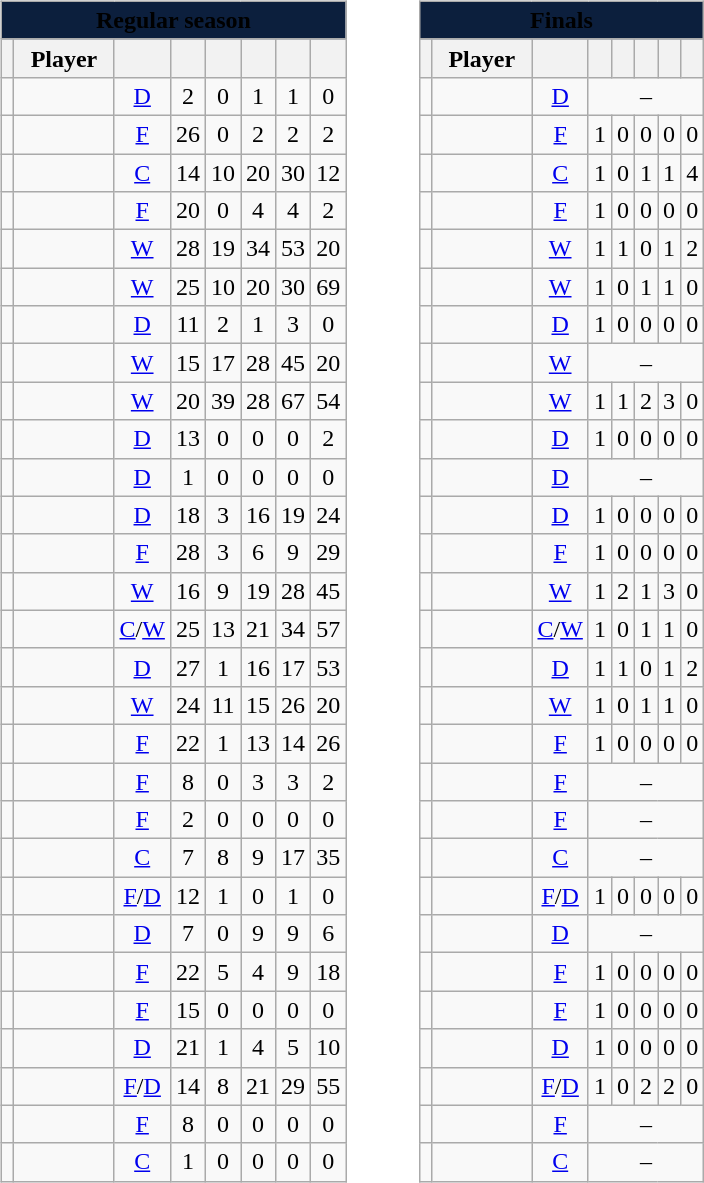<table>
<tr valign=top>
<td><br><table class="sortable wikitable" style="width:100%;text-align:center">
<tr>
<th style="background:#0c1f3d;" colspan="8"><span>Regular season</span></th>
</tr>
<tr>
<th width="5%"></th>
<th width="47%">Player</th>
<th width="8%"></th>
<th width="8%"></th>
<th width="8%"></th>
<th width="8%"></th>
<th width="8%"></th>
<th width="8%"></th>
</tr>
<tr>
<td></td>
<td align="left"></td>
<td><a href='#'>D</a></td>
<td>2</td>
<td>0</td>
<td>1</td>
<td>1</td>
<td>0</td>
</tr>
<tr>
<td></td>
<td align="left"></td>
<td><a href='#'>F</a></td>
<td>26</td>
<td>0</td>
<td>2</td>
<td>2</td>
<td>2</td>
</tr>
<tr>
<td></td>
<td align="left"></td>
<td><a href='#'>C</a></td>
<td>14</td>
<td>10</td>
<td>20</td>
<td>30</td>
<td>12</td>
</tr>
<tr>
<td></td>
<td align="left"></td>
<td><a href='#'>F</a></td>
<td>20</td>
<td>0</td>
<td>4</td>
<td>4</td>
<td>2</td>
</tr>
<tr>
<td></td>
<td align="left"></td>
<td><a href='#'>W</a></td>
<td>28</td>
<td>19</td>
<td>34</td>
<td>53</td>
<td>20</td>
</tr>
<tr>
<td></td>
<td align="left"></td>
<td><a href='#'>W</a></td>
<td>25</td>
<td>10</td>
<td>20</td>
<td>30</td>
<td>69</td>
</tr>
<tr>
<td></td>
<td align="left"></td>
<td><a href='#'>D</a></td>
<td>11</td>
<td>2</td>
<td>1</td>
<td>3</td>
<td>0</td>
</tr>
<tr>
<td></td>
<td align="left"></td>
<td><a href='#'>W</a></td>
<td>15</td>
<td>17</td>
<td>28</td>
<td>45</td>
<td>20</td>
</tr>
<tr>
<td></td>
<td align="left"></td>
<td><a href='#'>W</a></td>
<td>20</td>
<td>39</td>
<td>28</td>
<td>67</td>
<td>54</td>
</tr>
<tr>
<td></td>
<td align="left"></td>
<td><a href='#'>D</a></td>
<td>13</td>
<td>0</td>
<td>0</td>
<td>0</td>
<td>2</td>
</tr>
<tr>
<td></td>
<td align="left"></td>
<td><a href='#'>D</a></td>
<td>1</td>
<td>0</td>
<td>0</td>
<td>0</td>
<td>0</td>
</tr>
<tr>
<td></td>
<td align="left"></td>
<td><a href='#'>D</a></td>
<td>18</td>
<td>3</td>
<td>16</td>
<td>19</td>
<td>24</td>
</tr>
<tr>
<td></td>
<td align="left"></td>
<td><a href='#'>F</a></td>
<td>28</td>
<td>3</td>
<td>6</td>
<td>9</td>
<td>29</td>
</tr>
<tr>
<td></td>
<td align="left"></td>
<td><a href='#'>W</a></td>
<td>16</td>
<td>9</td>
<td>19</td>
<td>28</td>
<td>45</td>
</tr>
<tr>
<td></td>
<td align="left"></td>
<td><a href='#'>C</a>/<a href='#'>W</a></td>
<td>25</td>
<td>13</td>
<td>21</td>
<td>34</td>
<td>57</td>
</tr>
<tr>
<td></td>
<td align="left"></td>
<td><a href='#'>D</a></td>
<td>27</td>
<td>1</td>
<td>16</td>
<td>17</td>
<td>53</td>
</tr>
<tr>
<td></td>
<td align="left"></td>
<td><a href='#'>W</a></td>
<td>24</td>
<td>11</td>
<td>15</td>
<td>26</td>
<td>20</td>
</tr>
<tr>
<td></td>
<td align="left"></td>
<td><a href='#'>F</a></td>
<td>22</td>
<td>1</td>
<td>13</td>
<td>14</td>
<td>26</td>
</tr>
<tr>
<td></td>
<td align="left"></td>
<td><a href='#'>F</a></td>
<td>8</td>
<td>0</td>
<td>3</td>
<td>3</td>
<td>2</td>
</tr>
<tr>
<td></td>
<td align="left"></td>
<td><a href='#'>F</a></td>
<td>2</td>
<td>0</td>
<td>0</td>
<td>0</td>
<td>0</td>
</tr>
<tr>
<td></td>
<td align="left"></td>
<td><a href='#'>C</a></td>
<td>7</td>
<td>8</td>
<td>9</td>
<td>17</td>
<td>35</td>
</tr>
<tr>
<td></td>
<td align="left"></td>
<td><a href='#'>F</a>/<a href='#'>D</a></td>
<td>12</td>
<td>1</td>
<td>0</td>
<td>1</td>
<td>0</td>
</tr>
<tr>
<td></td>
<td align="left"></td>
<td><a href='#'>D</a></td>
<td>7</td>
<td>0</td>
<td>9</td>
<td>9</td>
<td>6</td>
</tr>
<tr>
<td></td>
<td align="left"></td>
<td><a href='#'>F</a></td>
<td>22</td>
<td>5</td>
<td>4</td>
<td>9</td>
<td>18</td>
</tr>
<tr>
<td></td>
<td align="left"></td>
<td><a href='#'>F</a></td>
<td>15</td>
<td>0</td>
<td>0</td>
<td>0</td>
<td>0</td>
</tr>
<tr>
<td></td>
<td align="left"></td>
<td><a href='#'>D</a></td>
<td>21</td>
<td>1</td>
<td>4</td>
<td>5</td>
<td>10</td>
</tr>
<tr>
<td></td>
<td align="left"></td>
<td><a href='#'>F</a>/<a href='#'>D</a></td>
<td>14</td>
<td>8</td>
<td>21</td>
<td>29</td>
<td>55</td>
</tr>
<tr>
<td></td>
<td align="left"></td>
<td><a href='#'>F</a></td>
<td>8</td>
<td>0</td>
<td>0</td>
<td>0</td>
<td>0</td>
</tr>
<tr>
<td></td>
<td align="left"></td>
<td><a href='#'>C</a></td>
<td>1</td>
<td>0</td>
<td>0</td>
<td>0</td>
<td>0</td>
</tr>
</table>
</td>
<td></td>
<td></td>
<td></td>
<td></td>
<td></td>
<td></td>
<td></td>
<td></td>
<td></td>
<td></td>
<td></td>
<td><br><table class="sortable wikitable" style="width:100%;text-align:center">
<tr>
<th style="background:#0c1f3d;" colspan="8"><span>Finals</span></th>
</tr>
<tr>
<th width="5%"></th>
<th width="47%">Player</th>
<th width="8%"></th>
<th width="8%"></th>
<th width="8%"></th>
<th width="8%"></th>
<th width="8%"></th>
<th width="8%"></th>
</tr>
<tr>
<td></td>
<td align="left"></td>
<td><a href='#'>D</a></td>
<td colspan="5">–</td>
</tr>
<tr>
<td></td>
<td align="left"></td>
<td><a href='#'>F</a></td>
<td>1</td>
<td>0</td>
<td>0</td>
<td>0</td>
<td>0</td>
</tr>
<tr>
<td></td>
<td align="left"></td>
<td><a href='#'>C</a></td>
<td>1</td>
<td>0</td>
<td>1</td>
<td>1</td>
<td>4</td>
</tr>
<tr>
<td></td>
<td align="left"></td>
<td><a href='#'>F</a></td>
<td>1</td>
<td>0</td>
<td>0</td>
<td>0</td>
<td>0</td>
</tr>
<tr>
<td></td>
<td align="left"></td>
<td><a href='#'>W</a></td>
<td>1</td>
<td>1</td>
<td>0</td>
<td>1</td>
<td>2</td>
</tr>
<tr>
<td></td>
<td align="left"></td>
<td><a href='#'>W</a></td>
<td>1</td>
<td>0</td>
<td>1</td>
<td>1</td>
<td>0</td>
</tr>
<tr>
<td></td>
<td align="left"></td>
<td><a href='#'>D</a></td>
<td>1</td>
<td>0</td>
<td>0</td>
<td>0</td>
<td>0</td>
</tr>
<tr>
<td></td>
<td align="left"></td>
<td><a href='#'>W</a></td>
<td colspan="5">–</td>
</tr>
<tr>
<td></td>
<td align="left"></td>
<td><a href='#'>W</a></td>
<td>1</td>
<td>1</td>
<td>2</td>
<td>3</td>
<td>0</td>
</tr>
<tr>
<td></td>
<td align="left"></td>
<td><a href='#'>D</a></td>
<td>1</td>
<td>0</td>
<td>0</td>
<td>0</td>
<td>0</td>
</tr>
<tr>
<td></td>
<td align="left"></td>
<td><a href='#'>D</a></td>
<td colspan="5">–</td>
</tr>
<tr>
<td></td>
<td align="left"></td>
<td><a href='#'>D</a></td>
<td>1</td>
<td>0</td>
<td>0</td>
<td>0</td>
<td>0</td>
</tr>
<tr>
<td></td>
<td align="left"></td>
<td><a href='#'>F</a></td>
<td>1</td>
<td>0</td>
<td>0</td>
<td>0</td>
<td>0</td>
</tr>
<tr>
<td></td>
<td align="left"></td>
<td><a href='#'>W</a></td>
<td>1</td>
<td>2</td>
<td>1</td>
<td>3</td>
<td>0</td>
</tr>
<tr>
<td></td>
<td align="left"></td>
<td><a href='#'>C</a>/<a href='#'>W</a></td>
<td>1</td>
<td>0</td>
<td>1</td>
<td>1</td>
<td>0</td>
</tr>
<tr>
<td></td>
<td align="left"></td>
<td><a href='#'>D</a></td>
<td>1</td>
<td>1</td>
<td>0</td>
<td>1</td>
<td>2</td>
</tr>
<tr>
<td></td>
<td align="left"></td>
<td><a href='#'>W</a></td>
<td>1</td>
<td>0</td>
<td>1</td>
<td>1</td>
<td>0</td>
</tr>
<tr>
<td></td>
<td align="left"></td>
<td><a href='#'>F</a></td>
<td>1</td>
<td>0</td>
<td>0</td>
<td>0</td>
<td>0</td>
</tr>
<tr>
<td></td>
<td align="left"></td>
<td><a href='#'>F</a></td>
<td colspan="5">–</td>
</tr>
<tr>
<td></td>
<td align="left"></td>
<td><a href='#'>F</a></td>
<td colspan="5">–</td>
</tr>
<tr>
<td></td>
<td align="left"></td>
<td><a href='#'>C</a></td>
<td colspan="5">–</td>
</tr>
<tr>
<td></td>
<td align="left"></td>
<td><a href='#'>F</a>/<a href='#'>D</a></td>
<td>1</td>
<td>0</td>
<td>0</td>
<td>0</td>
<td>0</td>
</tr>
<tr>
<td></td>
<td align="left"></td>
<td><a href='#'>D</a></td>
<td colspan="5">–</td>
</tr>
<tr>
<td></td>
<td align="left"></td>
<td><a href='#'>F</a></td>
<td>1</td>
<td>0</td>
<td>0</td>
<td>0</td>
<td>0</td>
</tr>
<tr>
<td></td>
<td align="left"></td>
<td><a href='#'>F</a></td>
<td>1</td>
<td>0</td>
<td>0</td>
<td>0</td>
<td>0</td>
</tr>
<tr>
<td></td>
<td align="left"></td>
<td><a href='#'>D</a></td>
<td>1</td>
<td>0</td>
<td>0</td>
<td>0</td>
<td>0</td>
</tr>
<tr>
<td></td>
<td align="left"></td>
<td><a href='#'>F</a>/<a href='#'>D</a></td>
<td>1</td>
<td>0</td>
<td>2</td>
<td>2</td>
<td>0</td>
</tr>
<tr>
<td></td>
<td align="left"></td>
<td><a href='#'>F</a></td>
<td colspan="5">–</td>
</tr>
<tr>
<td></td>
<td align="left"></td>
<td><a href='#'>C</a></td>
<td colspan="5">–</td>
</tr>
</table>
</td>
</tr>
</table>
